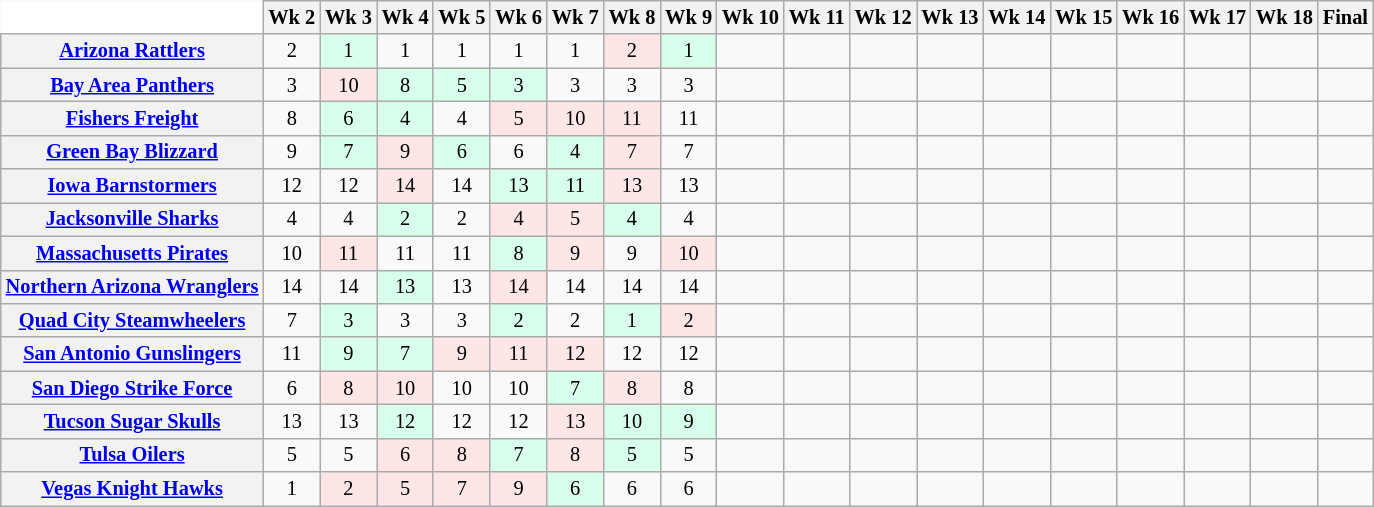<table class="wikitable" style="text-align:center; white-space:nowrap; font-size:85%;">
<tr>
<th style="background:white; border-top-style:hidden; border-left-style:hidden;"> </th>
<th>Wk 2<br></th>
<th>Wk 3<br></th>
<th>Wk 4<br></th>
<th>Wk 5<br></th>
<th>Wk 6<br></th>
<th>Wk 7<br></th>
<th>Wk 8<br></th>
<th>Wk 9<br></th>
<th>Wk 10</th>
<th>Wk 11</th>
<th>Wk 12</th>
<th>Wk 13</th>
<th>Wk 14</th>
<th>Wk 15</th>
<th>Wk 16</th>
<th>Wk 17</th>
<th>Wk 18</th>
<th>Final</th>
</tr>
<tr>
<th><a href='#'>Arizona Rattlers</a></th>
<td>2</td>
<td style="background:#d8ffeb;">1</td>
<td>1</td>
<td>1</td>
<td>1</td>
<td>1</td>
<td style="background:#ffe6e6;">2</td>
<td style="background:#d8ffeb;">1</td>
<td></td>
<td></td>
<td></td>
<td></td>
<td></td>
<td></td>
<td></td>
<td></td>
<td></td>
<td></td>
</tr>
<tr>
<th><a href='#'>Bay Area Panthers</a></th>
<td>3</td>
<td style="background:#ffe6e6;">10</td>
<td style="background:#d8ffeb;">8</td>
<td style="background:#d8ffeb;">5</td>
<td style="background:#d8ffeb;">3</td>
<td>3</td>
<td>3</td>
<td>3</td>
<td></td>
<td></td>
<td></td>
<td></td>
<td></td>
<td></td>
<td></td>
<td></td>
<td></td>
<td></td>
</tr>
<tr>
<th><a href='#'>Fishers Freight</a></th>
<td>8</td>
<td style="background:#d8ffeb;">6</td>
<td style="background:#d8ffeb;">4</td>
<td>4</td>
<td style="background:#ffe6e6;">5</td>
<td style="background:#ffe6e6;">10</td>
<td style="background:#ffe6e6;">11</td>
<td>11</td>
<td></td>
<td></td>
<td></td>
<td></td>
<td></td>
<td></td>
<td></td>
<td></td>
<td></td>
<td></td>
</tr>
<tr>
<th><a href='#'>Green Bay Blizzard</a></th>
<td>9</td>
<td style="background:#d8ffeb;">7</td>
<td style="background:#ffe6e6;">9</td>
<td style="background:#d8ffeb;">6</td>
<td>6</td>
<td style="background:#d8ffeb;">4</td>
<td style="background:#ffe6e6;">7</td>
<td>7</td>
<td></td>
<td></td>
<td></td>
<td></td>
<td></td>
<td></td>
<td></td>
<td></td>
<td></td>
<td></td>
</tr>
<tr>
<th><a href='#'>Iowa Barnstormers</a></th>
<td>12</td>
<td>12</td>
<td style="background:#ffe6e6;">14</td>
<td>14</td>
<td style="background:#d8ffeb;">13</td>
<td style="background:#d8ffeb;">11</td>
<td style="background:#ffe6e6;">13</td>
<td>13</td>
<td></td>
<td></td>
<td></td>
<td></td>
<td></td>
<td></td>
<td></td>
<td></td>
<td></td>
<td></td>
</tr>
<tr>
<th><a href='#'>Jacksonville Sharks</a></th>
<td>4</td>
<td>4</td>
<td style="background:#d8ffeb;">2</td>
<td>2</td>
<td style="background:#ffe6e6;">4</td>
<td style="background:#ffe6e6;">5</td>
<td style="background:#d8ffeb;">4</td>
<td>4</td>
<td></td>
<td></td>
<td></td>
<td></td>
<td></td>
<td></td>
<td></td>
<td></td>
<td></td>
<td></td>
</tr>
<tr>
<th><a href='#'>Massachusetts Pirates</a></th>
<td>10</td>
<td style="background:#ffe6e6;">11</td>
<td>11</td>
<td>11</td>
<td style="background:#d8ffeb;">8</td>
<td style="background:#ffe6e6;">9</td>
<td>9</td>
<td style="background:#ffe6e6;">10</td>
<td></td>
<td></td>
<td></td>
<td></td>
<td></td>
<td></td>
<td></td>
<td></td>
<td></td>
<td></td>
</tr>
<tr>
<th><a href='#'>Northern Arizona Wranglers</a></th>
<td>14</td>
<td>14</td>
<td style="background:#d8ffeb;">13</td>
<td>13</td>
<td style="background:#ffe6e6;">14</td>
<td>14</td>
<td>14</td>
<td>14</td>
<td></td>
<td></td>
<td></td>
<td></td>
<td></td>
<td></td>
<td></td>
<td></td>
<td></td>
<td></td>
</tr>
<tr>
<th><a href='#'>Quad City Steamwheelers</a></th>
<td>7</td>
<td style="background:#d8ffeb;">3</td>
<td>3</td>
<td>3</td>
<td style="background:#d8ffeb;">2</td>
<td>2</td>
<td style="background:#d8ffeb;">1</td>
<td style="background:#ffe6e6;">2</td>
<td></td>
<td></td>
<td></td>
<td></td>
<td></td>
<td></td>
<td></td>
<td></td>
<td></td>
<td></td>
</tr>
<tr>
<th><a href='#'>San Antonio Gunslingers</a></th>
<td>11</td>
<td style="background:#d8ffeb;">9</td>
<td style="background:#d8ffeb;">7</td>
<td style="background:#ffe6e6;">9</td>
<td style="background:#ffe6e6;">11</td>
<td style="background:#ffe6e6;">12</td>
<td>12</td>
<td>12</td>
<td></td>
<td></td>
<td></td>
<td></td>
<td></td>
<td></td>
<td></td>
<td></td>
<td></td>
<td></td>
</tr>
<tr>
<th><a href='#'>San Diego Strike Force</a></th>
<td>6</td>
<td style="background:#ffe6e6;">8</td>
<td style="background:#ffe6e6;">10</td>
<td>10</td>
<td>10</td>
<td style="background:#d8ffeb;">7</td>
<td style="background:#ffe6e6;">8</td>
<td>8</td>
<td></td>
<td></td>
<td></td>
<td></td>
<td></td>
<td></td>
<td></td>
<td></td>
<td></td>
<td></td>
</tr>
<tr>
<th><a href='#'>Tucson Sugar Skulls</a></th>
<td>13</td>
<td>13</td>
<td style="background:#d8ffeb;">12</td>
<td>12</td>
<td>12</td>
<td style="background:#ffe6e6;">13</td>
<td style="background:#d8ffeb;">10</td>
<td style="background:#d8ffeb;">9</td>
<td></td>
<td></td>
<td></td>
<td></td>
<td></td>
<td></td>
<td></td>
<td></td>
<td></td>
<td></td>
</tr>
<tr>
<th><a href='#'>Tulsa Oilers</a></th>
<td>5</td>
<td>5</td>
<td style="background:#ffe6e6;">6</td>
<td style="background:#ffe6e6;">8</td>
<td style="background:#d8ffeb;">7</td>
<td style="background:#ffe6e6;">8</td>
<td style="background:#d8ffeb;">5</td>
<td>5</td>
<td></td>
<td></td>
<td></td>
<td></td>
<td></td>
<td></td>
<td></td>
<td></td>
<td></td>
<td></td>
</tr>
<tr>
<th><a href='#'>Vegas Knight Hawks</a></th>
<td>1</td>
<td style="background:#ffe6e6;">2</td>
<td style="background:#ffe6e6;">5</td>
<td style="background:#ffe6e6;">7</td>
<td style="background:#ffe6e6;">9</td>
<td style="background:#d8ffeb;">6</td>
<td>6</td>
<td>6</td>
<td></td>
<td></td>
<td></td>
<td></td>
<td></td>
<td></td>
<td></td>
<td></td>
<td></td>
<td></td>
</tr>
</table>
